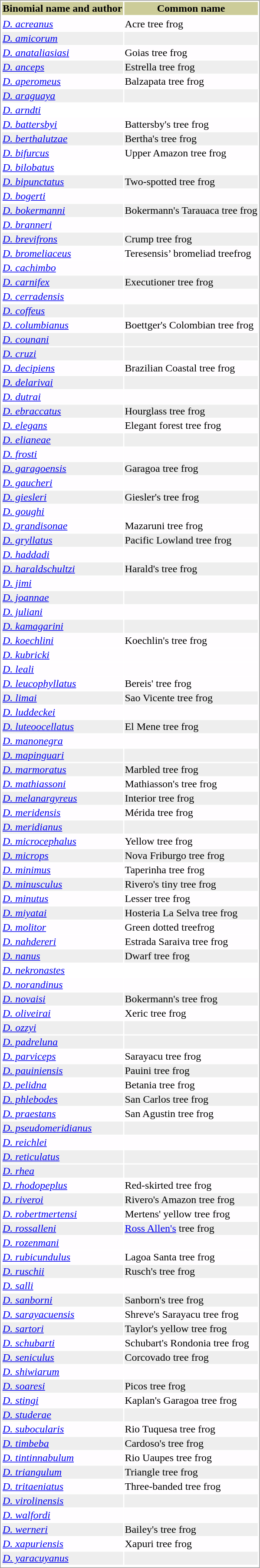<table style="text-align:left; border:1px solid #999999; ">
<tr style="background:#CCCC99; text-align: center; ">
<th>Binomial name and author</th>
<th>Common name</th>
</tr>
<tr>
</tr>
<tr style="background:#FFFDFF;">
<td><em><a href='#'>D. acreanus</a></em> </td>
<td>Acre tree frog</td>
</tr>
<tr style="background:#EEEEEE;">
<td><em><a href='#'>D. amicorum</a></em> </td>
<td></td>
</tr>
<tr style="background:#FFFDFF;">
<td><em><a href='#'>D. anataliasiasi</a></em> </td>
<td>Goias tree frog</td>
</tr>
<tr style="background:#EEEEEE;">
<td><em><a href='#'>D. anceps</a></em> </td>
<td>Estrella tree frog</td>
</tr>
<tr style="background:#FFFDFF;">
<td><em><a href='#'>D. aperomeus</a></em> </td>
<td>Balzapata tree frog</td>
</tr>
<tr style="background:#EEEEEE;">
<td><em><a href='#'>D. araguaya</a></em> </td>
<td></td>
</tr>
<tr>
<td><em><a href='#'>D. arndti</a></em> </td>
<td></td>
</tr>
<tr style="background:#FFFDFF;">
<td><em><a href='#'>D. battersbyi</a></em> </td>
<td>Battersby's tree frog</td>
</tr>
<tr style="background:#EEEEEE;">
<td><em><a href='#'>D. berthalutzae</a></em> </td>
<td>Bertha's tree frog</td>
</tr>
<tr style="background:#FFFDFF;">
<td><em><a href='#'>D. bifurcus</a></em> </td>
<td>Upper Amazon tree frog</td>
</tr>
<tr>
<td><em><a href='#'>D. bilobatus</a></em> </td>
<td></td>
</tr>
<tr style="background:#EEEEEE;">
<td><em><a href='#'>D. bipunctatus</a></em> </td>
<td>Two-spotted tree frog</td>
</tr>
<tr style="background:#FFFDFF;">
<td><em><a href='#'>D. bogerti</a></em> </td>
<td></td>
</tr>
<tr style="background:#EEEEEE;">
<td><em><a href='#'>D. bokermanni</a></em> </td>
<td>Bokermann's Tarauaca tree frog</td>
</tr>
<tr style="background:#FFFDFF;">
<td><em><a href='#'>D. branneri</a></em> </td>
<td></td>
</tr>
<tr style="background:#EEEEEE;">
<td><em><a href='#'>D. brevifrons</a></em> </td>
<td>Crump tree frog</td>
</tr>
<tr style="background:#FFFDFF;">
<td><em><a href='#'>D. bromeliaceus</a></em> </td>
<td>Teresensis’ bromeliad treefrog</td>
</tr>
<tr style="background:#FFFDFF;">
<td><em><a href='#'>D. cachimbo</a></em> </td>
<td></td>
</tr>
<tr style="background:#EEEEEE;">
<td><em><a href='#'>D. carnifex</a></em> </td>
<td>Executioner tree frog</td>
</tr>
<tr style="background:#FFFDFF;">
<td><em><a href='#'>D. cerradensis</a></em> </td>
<td></td>
</tr>
<tr style="background:#EEEEEE;">
<td><em><a href='#'>D. coffeus</a></em> </td>
<td></td>
</tr>
<tr style="background:#FFFDFF;">
<td><em><a href='#'>D. columbianus</a></em> </td>
<td>Boettger's Colombian tree frog</td>
</tr>
<tr style="background:#EEEEEE;">
<td><em><a href='#'>D. counani</a></em> </td>
<td></td>
</tr>
<tr style="background:#EEEEEE;">
<td><em><a href='#'>D. cruzi</a></em> </td>
<td></td>
</tr>
<tr style="background:#FFFDFF;">
<td><em><a href='#'>D. decipiens</a></em> </td>
<td>Brazilian Coastal tree frog</td>
</tr>
<tr style="background:#EEEEEE;">
<td><em><a href='#'>D. delarivai</a></em> </td>
<td></td>
</tr>
<tr style="background:#FFFDFF;">
<td><em><a href='#'>D. dutrai</a></em> </td>
<td></td>
</tr>
<tr style="background:#EEEEEE;">
<td><em><a href='#'>D. ebraccatus</a></em> </td>
<td>Hourglass tree frog</td>
</tr>
<tr style="background:#FFFDFF;">
<td><em><a href='#'>D. elegans</a></em> </td>
<td>Elegant forest tree frog</td>
</tr>
<tr style="background:#EEEEEE;">
<td><em><a href='#'>D. elianeae</a></em> </td>
<td></td>
</tr>
<tr style="background:#FFFDFF;">
<td><em><a href='#'>D. frosti</a></em> </td>
<td></td>
</tr>
<tr style="background:#EEEEEE;">
<td><em><a href='#'>D. garagoensis</a></em> </td>
<td>Garagoa tree frog</td>
</tr>
<tr style="background:#FFFDFF;">
<td><em><a href='#'>D. gaucheri</a></em> </td>
<td></td>
</tr>
<tr style="background:#EEEEEE;">
<td><em><a href='#'>D. giesleri</a></em> </td>
<td>Giesler's tree frog</td>
</tr>
<tr style="background:#FFFDFF;">
<td><em><a href='#'>D. goughi</a></em> </td>
<td></td>
</tr>
<tr style="background:#FFFDFF;">
<td><em><a href='#'>D. grandisonae</a></em> </td>
<td>Mazaruni tree frog</td>
</tr>
<tr style="background:#EEEEEE;">
<td><em><a href='#'>D. gryllatus</a></em> </td>
<td>Pacific Lowland tree frog</td>
</tr>
<tr style="background:#FFFDFF;">
<td><em><a href='#'>D. haddadi</a></em> </td>
<td></td>
</tr>
<tr style="background:#EEEEEE;">
<td><em><a href='#'>D. haraldschultzi</a></em> </td>
<td>Harald's tree frog</td>
</tr>
<tr style="background:#FFFDFF;">
<td><em><a href='#'>D. jimi</a></em> </td>
<td></td>
</tr>
<tr style="background:#EEEEEE;">
<td><em><a href='#'>D. joannae</a></em> </td>
<td></td>
</tr>
<tr style="background:#FFFDFF;">
<td><em><a href='#'>D. juliani</a></em> </td>
<td></td>
</tr>
<tr style="background:#EEEEEE;">
<td><em><a href='#'>D. kamagarini</a></em> </td>
<td></td>
</tr>
<tr style="background:#FFFDFF;">
<td><em><a href='#'>D. koechlini</a></em> </td>
<td>Koechlin's tree frog</td>
</tr>
<tr style="background:#FFFDFF;">
<td><em><a href='#'>D. kubricki</a></em> </td>
<td></td>
</tr>
<tr style="background:#FFFDFF;">
<td><em><a href='#'>D. leali</a></em> </td>
<td></td>
</tr>
<tr style="background:#FFFDFF;">
<td><em><a href='#'>D. leucophyllatus</a></em> </td>
<td>Bereis' tree frog</td>
</tr>
<tr style="background:#EEEEEE;">
<td><em><a href='#'>D. limai</a></em> </td>
<td>Sao Vicente tree frog</td>
</tr>
<tr style="background:#FFFDFF;">
<td><em><a href='#'>D. luddeckei</a></em> </td>
<td></td>
</tr>
<tr style="background:#EEEEEE;">
<td><em><a href='#'>D. luteoocellatus</a></em> </td>
<td>El Mene tree frog</td>
</tr>
<tr style="background:#FFFDFF;">
<td><em><a href='#'>D. manonegra</a></em> </td>
<td></td>
</tr>
<tr style="background:#EEEEEE;">
<td><em><a href='#'>D. mapinguari</a></em> </td>
<td></td>
</tr>
<tr style="background:#EEEEEE;">
<td><em><a href='#'>D. marmoratus</a></em> </td>
<td>Marbled tree frog</td>
</tr>
<tr style="background:#FFFDFF;">
<td><em><a href='#'>D. mathiassoni</a></em> </td>
<td>Mathiasson's tree frog</td>
</tr>
<tr style="background:#EEEEEE;">
<td><em><a href='#'>D. melanargyreus</a></em> </td>
<td>Interior tree frog</td>
</tr>
<tr style="background:#FFFDFF;">
<td><em><a href='#'>D. meridensis</a></em> </td>
<td>Mérida tree frog</td>
</tr>
<tr style="background:#EEEEEE;">
<td><em><a href='#'>D. meridianus</a></em> </td>
<td></td>
</tr>
<tr style="background:#FFFDFF;">
<td><em><a href='#'>D. microcephalus</a></em> </td>
<td>Yellow tree frog</td>
</tr>
<tr style="background:#EEEEEE;">
<td><em><a href='#'>D. microps</a></em> </td>
<td>Nova Friburgo tree frog</td>
</tr>
<tr style="background:#FFFDFF;">
<td><em><a href='#'>D. minimus</a> </em> </td>
<td>Taperinha tree frog</td>
</tr>
<tr style="background:#EEEEEE;">
<td><em><a href='#'>D. minusculus</a></em> </td>
<td>Rivero's tiny tree frog</td>
</tr>
<tr style="background:#FFFDFF;">
<td><em><a href='#'>D. minutus</a></em> </td>
<td>Lesser tree frog</td>
</tr>
<tr style="background:#EEEEEE;">
<td><em><a href='#'>D. miyatai</a></em> </td>
<td>Hosteria La Selva tree frog</td>
</tr>
<tr style="background:#FFFDFF;">
<td><em><a href='#'>D. molitor</a></em> </td>
<td>Green dotted treefrog</td>
</tr>
<tr style="background:#FFFDFF;">
<td><em><a href='#'>D. nahdereri</a></em> </td>
<td>Estrada Saraiva tree frog</td>
</tr>
<tr style="background:#EEEEEE;">
<td><em><a href='#'>D. nanus</a></em> </td>
<td>Dwarf tree frog</td>
</tr>
<tr>
<td><em><a href='#'>D. nekronastes</a></em> </td>
<td></td>
</tr>
<tr style="background:#FFFDFF;">
<td><em><a href='#'>D. norandinus</a></em> </td>
<td></td>
</tr>
<tr style="background:#EEEEEE;">
<td><em><a href='#'>D. novaisi</a></em> </td>
<td>Bokermann's tree frog</td>
</tr>
<tr style="background:#FFFDFF;">
<td><em><a href='#'>D. oliveirai</a></em> </td>
<td>Xeric tree frog</td>
</tr>
<tr style="background:#EEEEEE;">
<td><em><a href='#'>D. ozzyi</a></em> </td>
<td></td>
</tr>
<tr style="background:#EEEEEE;">
<td><em><a href='#'>D. padreluna</a></em> </td>
<td></td>
</tr>
<tr style="background:#FFFDFF;">
<td><em><a href='#'>D. parviceps</a></em> </td>
<td>Sarayacu tree frog</td>
</tr>
<tr style="background:#EEEEEE;">
<td><em><a href='#'>D. pauiniensis</a></em> </td>
<td>Pauini tree frog</td>
</tr>
<tr style="background:#FFFDFF;">
<td><em><a href='#'>D. pelidna</a></em> </td>
<td>Betania tree frog</td>
</tr>
<tr style="background:#EEEEEE;">
<td><em><a href='#'>D. phlebodes</a></em> </td>
<td>San Carlos tree frog</td>
</tr>
<tr style="background:#FFFDFF;">
<td><em><a href='#'>D. praestans</a></em> </td>
<td>San Agustin tree frog</td>
</tr>
<tr style="background:#EEEEEE;">
<td><em><a href='#'>D. pseudomeridianus</a></em> </td>
<td></td>
</tr>
<tr style="background:#FFFDFF;">
<td><em><a href='#'>D. reichlei</a></em> </td>
<td></td>
</tr>
<tr style="background:#EEEEEE;">
<td><em><a href='#'>D. reticulatus</a></em> </td>
<td></td>
</tr>
<tr style="background:#EEEEEE;">
<td><em><a href='#'>D. rhea</a></em> </td>
<td></td>
</tr>
<tr style="background:#FFFDFF;">
<td><em><a href='#'>D. rhodopeplus</a></em> </td>
<td>Red-skirted tree frog</td>
</tr>
<tr style="background:#EEEEEE;">
<td><em><a href='#'>D. riveroi</a></em> </td>
<td>Rivero's Amazon tree frog</td>
</tr>
<tr style="background:#FFFDFF;">
<td><em><a href='#'>D. robertmertensi</a></em> </td>
<td>Mertens' yellow tree frog</td>
</tr>
<tr style="background:#EEEEEE;">
<td><em><a href='#'>D. rossalleni</a></em> </td>
<td><a href='#'>Ross Allen's</a> tree frog</td>
</tr>
<tr style="background:#FFFDFF;">
<td><em><a href='#'>D. rozenmani</a></em> </td>
<td></td>
</tr>
<tr style="background:#FFFDFF;">
<td><em><a href='#'>D. rubicundulus</a></em> </td>
<td>Lagoa Santa tree frog</td>
</tr>
<tr style="background:#EEEEEE;">
<td><em><a href='#'>D. ruschii</a></em> </td>
<td>Rusch's tree frog</td>
</tr>
<tr style="background:#FFFDFF;">
<td><em><a href='#'>D. salli</a></em> </td>
<td></td>
</tr>
<tr style="background:#EEEEEE;">
<td><em><a href='#'>D. sanborni</a></em> </td>
<td>Sanborn's tree frog</td>
</tr>
<tr style="background:#FFFDFF;">
<td><em><a href='#'>D. sarayacuensis</a></em> </td>
<td>Shreve's Sarayacu tree frog</td>
</tr>
<tr style="background:#EEEEEE;">
<td><em><a href='#'>D. sartori</a></em> </td>
<td>Taylor's yellow tree frog</td>
</tr>
<tr style="background:#FFFDFF;">
<td><em><a href='#'>D. schubarti</a></em> </td>
<td>Schubart's Rondonia tree frog</td>
</tr>
<tr style="background:#EEEEEE;">
<td><em><a href='#'>D. seniculus</a></em> </td>
<td>Corcovado tree frog</td>
</tr>
<tr style="background:#FFFDFF;">
<td><em><a href='#'>D. shiwiarum</a></em> </td>
<td></td>
</tr>
<tr style="background:#EEEEEE;">
<td><em><a href='#'>D. soaresi</a></em> </td>
<td>Picos tree frog</td>
</tr>
<tr style="background:#FFFDFF;">
<td><em><a href='#'>D. stingi</a></em> </td>
<td>Kaplan's Garagoa tree frog</td>
</tr>
<tr style="background:#EEEEEE;">
<td><em><a href='#'>D. studerae</a></em> </td>
<td></td>
</tr>
<tr style="background:#FFFDFF;">
<td><em><a href='#'>D. subocularis</a></em> </td>
<td>Rio Tuquesa tree frog</td>
</tr>
<tr style="background:#EEEEEE;">
<td><em><a href='#'>D. timbeba</a></em> </td>
<td>Cardoso's tree frog</td>
</tr>
<tr style="background:#FFFDFF;">
<td><em><a href='#'>D. tintinnabulum</a></em> </td>
<td>Rio Uaupes tree frog</td>
</tr>
<tr style="background:#EEEEEE;">
<td><em><a href='#'>D. triangulum</a></em> </td>
<td>Triangle tree frog</td>
</tr>
<tr style="background:#FFFDFF;">
<td><em><a href='#'>D. tritaeniatus</a></em> </td>
<td>Three-banded tree frog</td>
</tr>
<tr style="background:#EEEEEE;">
<td><em><a href='#'>D. virolinensis</a></em> </td>
<td></td>
</tr>
<tr style="background:#FFFDFF;">
<td><em><a href='#'>D. walfordi</a></em> </td>
<td></td>
</tr>
<tr style="background:#EEEEEE;">
<td><em><a href='#'>D. werneri</a></em> </td>
<td>Bailey's tree frog</td>
</tr>
<tr style="background:#FFFDFF;">
<td><em><a href='#'>D. xapuriensis</a></em> </td>
<td>Xapuri tree frog</td>
</tr>
<tr style="background:#EEEEEE;">
<td><em><a href='#'>D. yaracuyanus</a></em> </td>
<td></td>
</tr>
<tr>
</tr>
</table>
